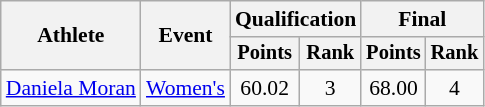<table class=wikitable style=font-size:90%;text-align:center>
<tr>
<th rowspan=2>Athlete</th>
<th rowspan=2>Event</th>
<th colspan=2>Qualification</th>
<th colspan=2>Final</th>
</tr>
<tr style=font-size:95%>
<th>Points</th>
<th>Rank</th>
<th>Points</th>
<th>Rank</th>
</tr>
<tr>
<td align=left><a href='#'>Daniela Moran</a></td>
<td align=left><a href='#'>Women's</a></td>
<td>60.02</td>
<td>3</td>
<td>68.00</td>
<td>4</td>
</tr>
</table>
